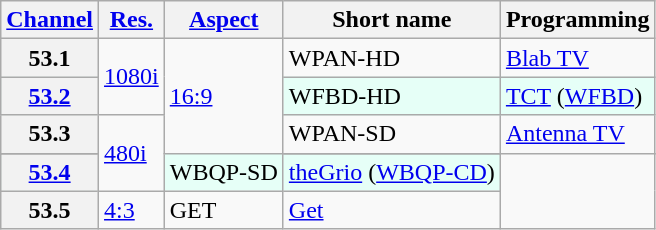<table class="wikitable">
<tr>
<th scope = "col"><a href='#'>Channel</a></th>
<th scope = "col"><a href='#'>Res.</a></th>
<th scope = "col"><a href='#'>Aspect</a></th>
<th scope = "col">Short name</th>
<th scope = "col">Programming</th>
</tr>
<tr>
<th scope = "row">53.1</th>
<td rowspan=2><a href='#'>1080i</a></td>
<td rowspan=4><a href='#'>16:9</a></td>
<td>WPAN-HD</td>
<td><a href='#'>Blab TV</a></td>
</tr>
<tr style="background-color: #E6FFF7;">
<th scope = "row"><a href='#'>53.2</a></th>
<td>WFBD-HD</td>
<td><a href='#'>TCT</a> (<a href='#'>WFBD</a>)</td>
</tr>
<tr>
<th scope = "row">53.3</th>
<td rowspan=3><a href='#'>480i</a></td>
<td>WPAN-SD</td>
<td><a href='#'>Antenna TV</a></td>
</tr>
<tr>
</tr>
<tr style="background-color: #E6FFF7;">
<th scope = "row"><a href='#'>53.4</a></th>
<td>WBQP-SD</td>
<td><a href='#'>theGrio</a> (<a href='#'>WBQP-CD</a>)</td>
</tr>
<tr>
<th scope = "row">53.5</th>
<td><a href='#'>4:3</a></td>
<td>GET</td>
<td><a href='#'>Get</a></td>
</tr>
</table>
